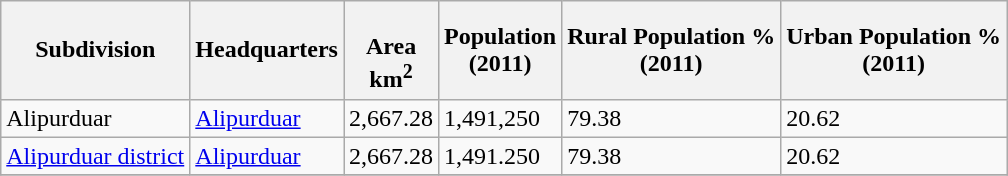<table class="wikitable sortable">
<tr>
<th>Subdivision</th>
<th>Headquarters</th>
<th><br>Area<br>km<sup>2</sup></th>
<th>Population<br>(2011)</th>
<th>Rural Population %<br>(2011)</th>
<th>Urban Population % <br>(2011)</th>
</tr>
<tr>
<td>Alipurduar</td>
<td><a href='#'>Alipurduar</a></td>
<td>2,667.28</td>
<td>1,491,250</td>
<td>79.38</td>
<td>20.62</td>
</tr>
<tr>
<td><a href='#'>Alipurduar district</a></td>
<td><a href='#'>Alipurduar</a></td>
<td>2,667.28</td>
<td>1,491.250</td>
<td>79.38</td>
<td>20.62</td>
</tr>
<tr>
</tr>
</table>
